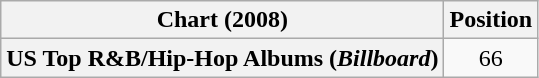<table class="wikitable plainrowheaders" style="text-align:center">
<tr>
<th>Chart (2008)</th>
<th>Position</th>
</tr>
<tr>
<th scope="row">US Top R&B/Hip-Hop Albums (<em>Billboard</em>)</th>
<td style="text-align:center;">66</td>
</tr>
</table>
